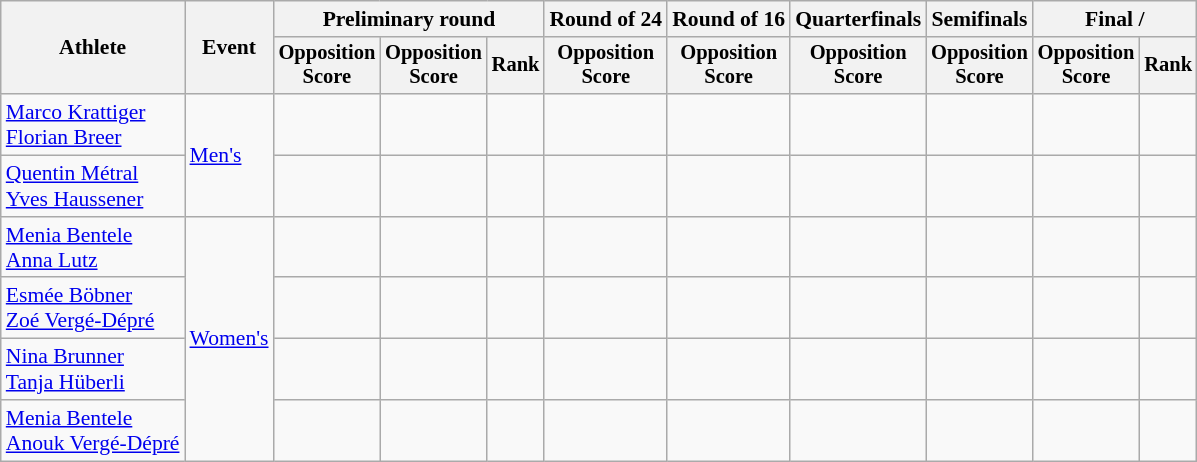<table class=wikitable style=font-size:90%;text-align:center>
<tr>
<th rowspan=2>Athlete</th>
<th rowspan=2>Event</th>
<th colspan=3>Preliminary round</th>
<th>Round of 24</th>
<th>Round of 16</th>
<th>Quarterfinals</th>
<th>Semifinals</th>
<th colspan=2>Final / </th>
</tr>
<tr style=font-size:95%>
<th>Opposition<br>Score</th>
<th>Opposition<br>Score</th>
<th>Rank</th>
<th>Opposition<br>Score</th>
<th>Opposition<br>Score</th>
<th>Opposition<br>Score</th>
<th>Opposition<br>Score</th>
<th>Opposition<br>Score</th>
<th>Rank</th>
</tr>
<tr>
<td align=left><a href='#'>Marco Krattiger</a><br><a href='#'>Florian Breer</a></td>
<td align=left rowspan=2><a href='#'>Men's</a></td>
<td></td>
<td></td>
<td></td>
<td></td>
<td></td>
<td></td>
<td></td>
<td></td>
<td></td>
</tr>
<tr>
<td align=left><a href='#'>Quentin Métral</a><br><a href='#'>Yves Haussener</a></td>
<td></td>
<td></td>
<td></td>
<td></td>
<td></td>
<td></td>
<td></td>
<td></td>
<td></td>
</tr>
<tr>
<td align=left><a href='#'>Menia Bentele</a><br><a href='#'>Anna Lutz</a></td>
<td align=left rowspan=4><a href='#'>Women's</a></td>
<td></td>
<td></td>
<td></td>
<td></td>
<td></td>
<td></td>
<td></td>
<td></td>
<td></td>
</tr>
<tr>
<td align=left><a href='#'>Esmée Böbner</a><br><a href='#'>Zoé Vergé-Dépré</a></td>
<td></td>
<td></td>
<td></td>
<td></td>
<td></td>
<td></td>
<td></td>
<td></td>
<td></td>
</tr>
<tr>
<td align=left><a href='#'>Nina Brunner</a><br><a href='#'>Tanja Hüberli</a></td>
<td></td>
<td></td>
<td></td>
<td></td>
<td></td>
<td></td>
<td></td>
<td></td>
<td></td>
</tr>
<tr>
<td align=left><a href='#'>Menia Bentele</a><br><a href='#'>Anouk Vergé-Dépré</a></td>
<td></td>
<td></td>
<td></td>
<td></td>
<td></td>
<td></td>
<td></td>
<td></td>
<td></td>
</tr>
</table>
